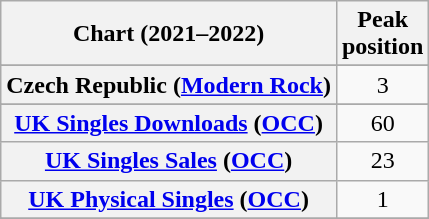<table class="wikitable sortable plainrowheaders" style="text-align:center">
<tr>
<th scope="col">Chart (2021–2022)</th>
<th scope="col">Peak<br>position</th>
</tr>
<tr>
</tr>
<tr>
<th scope="row">Czech Republic (<a href='#'>Modern Rock</a>)</th>
<td>3</td>
</tr>
<tr>
</tr>
<tr>
<th scope="row"><a href='#'>UK Singles Downloads</a> (<a href='#'>OCC</a>)</th>
<td>60</td>
</tr>
<tr>
<th scope="row"><a href='#'>UK Singles Sales</a> (<a href='#'>OCC</a>)</th>
<td>23</td>
</tr>
<tr>
<th scope="row"><a href='#'>UK Physical Singles</a> (<a href='#'>OCC</a>)</th>
<td>1</td>
</tr>
<tr>
</tr>
<tr>
</tr>
</table>
